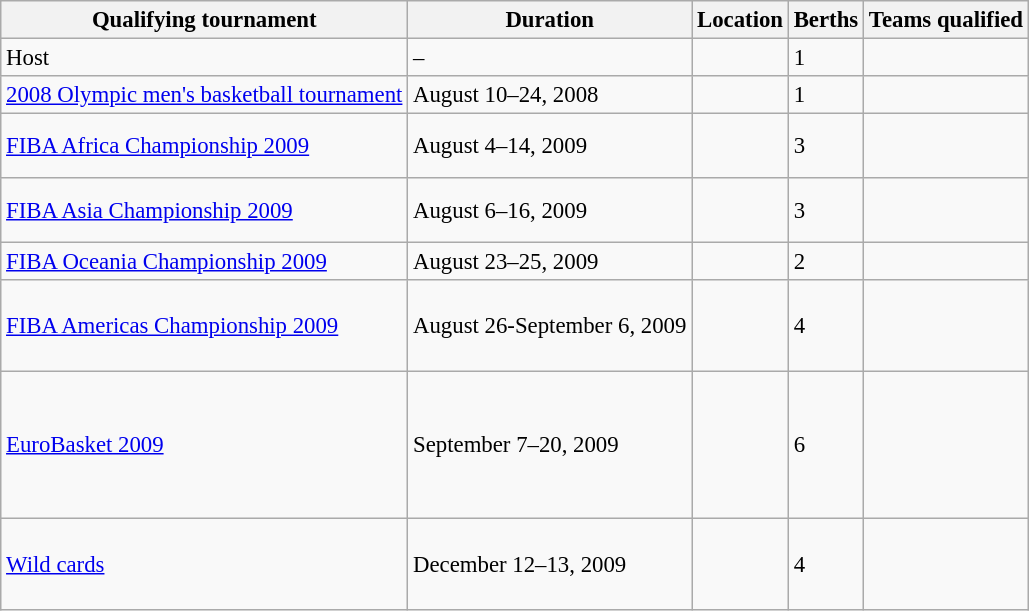<table class=wikitable style="font-size:95%;">
<tr>
<th>Qualifying tournament</th>
<th>Duration</th>
<th>Location</th>
<th>Berths</th>
<th>Teams qualified</th>
</tr>
<tr>
<td>Host</td>
<td>–</td>
<td></td>
<td>1</td>
<td></td>
</tr>
<tr>
<td><a href='#'>2008 Olympic men's basketball tournament</a></td>
<td>August 10–24, 2008</td>
<td></td>
<td>1</td>
<td></td>
</tr>
<tr>
<td><a href='#'>FIBA Africa Championship 2009</a></td>
<td>August 4–14, 2009</td>
<td></td>
<td>3</td>
<td><br><br></td>
</tr>
<tr>
<td><a href='#'>FIBA Asia Championship 2009</a></td>
<td>August 6–16, 2009</td>
<td></td>
<td>3</td>
<td><br><br></td>
</tr>
<tr>
<td><a href='#'>FIBA Oceania Championship 2009</a></td>
<td>August 23–25, 2009</td>
<td><br></td>
<td>2</td>
<td><br></td>
</tr>
<tr>
<td><a href='#'>FIBA Americas Championship 2009</a></td>
<td>August 26-September 6, 2009</td>
<td></td>
<td>4</td>
<td><br><br><br></td>
</tr>
<tr>
<td><a href='#'>EuroBasket 2009</a></td>
<td>September 7–20, 2009</td>
<td></td>
<td>6</td>
<td><br><br><br><br><br></td>
</tr>
<tr>
<td><a href='#'>Wild cards</a></td>
<td>December 12–13, 2009</td>
<td></td>
<td>4</td>
<td><br><br><br></td>
</tr>
</table>
